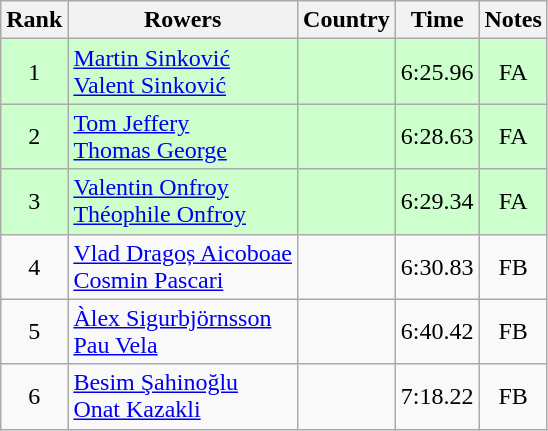<table class="wikitable" style="text-align:center">
<tr>
<th>Rank</th>
<th>Rowers</th>
<th>Country</th>
<th>Time</th>
<th>Notes</th>
</tr>
<tr bgcolor=ccffcc>
<td>1</td>
<td align="left"><a href='#'>Martin Sinković</a><br><a href='#'>Valent Sinković</a></td>
<td align="left"></td>
<td>6:25.96</td>
<td>FA</td>
</tr>
<tr bgcolor=ccffcc>
<td>2</td>
<td align="left"><a href='#'>Tom Jeffery</a><br><a href='#'>Thomas George</a></td>
<td align="left"></td>
<td>6:28.63</td>
<td>FA</td>
</tr>
<tr bgcolor=ccffcc>
<td>3</td>
<td align="left"><a href='#'>Valentin Onfroy</a><br><a href='#'>Théophile Onfroy</a></td>
<td align="left"></td>
<td>6:29.34</td>
<td>FA</td>
</tr>
<tr>
<td>4</td>
<td align="left"><a href='#'>Vlad Dragoș Aicoboae</a><br><a href='#'>Cosmin Pascari</a></td>
<td align="left"></td>
<td>6:30.83</td>
<td>FB</td>
</tr>
<tr>
<td>5</td>
<td align="left"><a href='#'>Àlex Sigurbjörnsson</a><br><a href='#'>Pau Vela</a></td>
<td align="left"></td>
<td>6:40.42</td>
<td>FB</td>
</tr>
<tr>
<td>6</td>
<td align="left"><a href='#'>Besim Şahinoğlu</a><br><a href='#'>Onat Kazakli</a></td>
<td align="left"></td>
<td>7:18.22</td>
<td>FB</td>
</tr>
</table>
